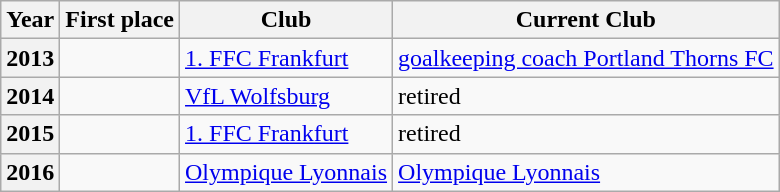<table class="wikitable plainrowheaders sortable">
<tr>
<th scope=col>Year</th>
<th scope=col>First place</th>
<th scope=col>Club</th>
<th scope=col>Current Club</th>
</tr>
<tr>
<th scope=row style=text-align:center>2013</th>
<td></td>
<td> <a href='#'>1. FFC Frankfurt</a></td>
<td> <a href='#'>goalkeeping coach Portland Thorns FC</a></td>
</tr>
<tr>
<th scope=row style=text-align:center>2014</th>
<td></td>
<td> <a href='#'>VfL Wolfsburg</a></td>
<td> retired</td>
</tr>
<tr>
<th scope=row style=text-align:center>2015</th>
<td></td>
<td> <a href='#'>1. FFC Frankfurt</a></td>
<td> retired</td>
</tr>
<tr>
<th scope=row style=text-align:center>2016</th>
<td></td>
<td> <a href='#'>Olympique Lyonnais</a></td>
<td> <a href='#'>Olympique Lyonnais</a></td>
</tr>
</table>
